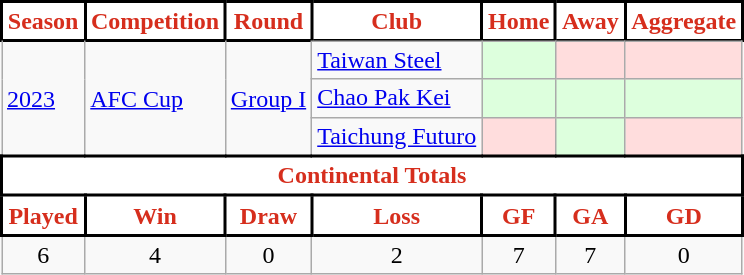<table class="wikitable">
<tr>
<th style="background:#FFFFFF; color:#D62E1D; border:2px solid #000000">Season</th>
<th style="background:#FFFFFF; color:#D62E1D; border:2px solid #000000">Competition</th>
<th style="background:#FFFFFF; color:#D62E1D; border:2px solid #000000">Round</th>
<th style="background:#FFFFFF; color:#D62E1D; border:2px solid #000000">Club</th>
<th style="background:#FFFFFF; color:#D62E1D; border:2px solid #000000">Home</th>
<th style="background:#FFFFFF; color:#D62E1D; border:2px solid #000000">Away</th>
<th style="background:#FFFFFF; color:#D62E1D; border:2px solid #000000">Aggregate</th>
</tr>
<tr>
<td rowspan="4"><a href='#'>2023</a></td>
<td rowspan="4"><a href='#'>AFC Cup</a></td>
<td rowspan="4"><a href='#'>Group I</a></td>
</tr>
<tr>
<td> <a href='#'>Taiwan Steel</a></td>
<td align=center style="background:#dfd;"></td>
<td align=center style="background:#fdd;"></td>
<td align=center style="background:#fdd;"></td>
</tr>
<tr>
<td> <a href='#'>Chao Pak Kei</a></td>
<td align=center style="background:#dfd;"></td>
<td align=center style="background:#dfd;"></td>
<td align=center style="background:#dfd;"></td>
</tr>
<tr>
<td {{nowrap> <a href='#'>Taichung Futuro</a></td>
<td align=center style="background:#fdd;"></td>
<td align=center style="background:#dfd;"></td>
<td align=center style="background:#fdd;"></td>
</tr>
<tr>
<th colspan=7; style="background:#FFFFFF; color:#D62E1D; border:2px solid #000000">Continental Totals</th>
</tr>
<tr>
<th style="background:#FFFFFF; color:#D62E1D; border:2px solid #000000">Played</th>
<th style="background:#FFFFFF; color:#D62E1D; border:2px solid #000000">Win</th>
<th style="background:#FFFFFF; color:#D62E1D; border:2px solid #000000">Draw</th>
<th style="background:#FFFFFF; color:#D62E1D; border:2px solid #000000">Loss</th>
<th style="background:#FFFFFF; color:#D62E1D; border:2px solid #000000">GF</th>
<th style="background:#FFFFFF; color:#D62E1D; border:2px solid #000000">GA</th>
<th style="background:#FFFFFF; color:#D62E1D; border:2px solid #000000">GD</th>
</tr>
<tr>
<td align=center>6</td>
<td align=center>4</td>
<td align=center>0</td>
<td align=center>2</td>
<td align=center>7</td>
<td align=center>7</td>
<td align=center>0</td>
</tr>
</table>
